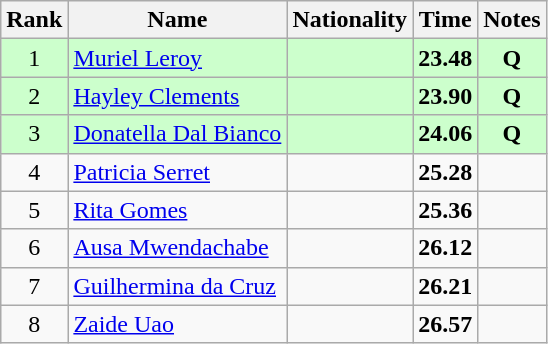<table class="wikitable sortable" style="text-align:center">
<tr>
<th>Rank</th>
<th>Name</th>
<th>Nationality</th>
<th>Time</th>
<th>Notes</th>
</tr>
<tr bgcolor=ccffcc>
<td>1</td>
<td align=left><a href='#'>Muriel Leroy</a></td>
<td align=left></td>
<td><strong>23.48</strong></td>
<td><strong>Q</strong></td>
</tr>
<tr bgcolor=ccffcc>
<td>2</td>
<td align=left><a href='#'>Hayley Clements</a></td>
<td align=left></td>
<td><strong>23.90</strong></td>
<td><strong>Q</strong></td>
</tr>
<tr bgcolor=ccffcc>
<td>3</td>
<td align=left><a href='#'>Donatella Dal Bianco</a></td>
<td align=left></td>
<td><strong>24.06</strong></td>
<td><strong>Q</strong></td>
</tr>
<tr>
<td>4</td>
<td align=left><a href='#'>Patricia Serret</a></td>
<td align=left></td>
<td><strong>25.28</strong></td>
<td></td>
</tr>
<tr>
<td>5</td>
<td align=left><a href='#'>Rita Gomes</a></td>
<td align=left></td>
<td><strong>25.36</strong></td>
<td></td>
</tr>
<tr>
<td>6</td>
<td align=left><a href='#'>Ausa Mwendachabe</a></td>
<td align=left></td>
<td><strong>26.12</strong></td>
<td></td>
</tr>
<tr>
<td>7</td>
<td align=left><a href='#'>Guilhermina da Cruz</a></td>
<td align=left></td>
<td><strong>26.21</strong></td>
<td></td>
</tr>
<tr>
<td>8</td>
<td align=left><a href='#'>Zaide Uao</a></td>
<td align=left></td>
<td><strong>26.57</strong></td>
<td></td>
</tr>
</table>
